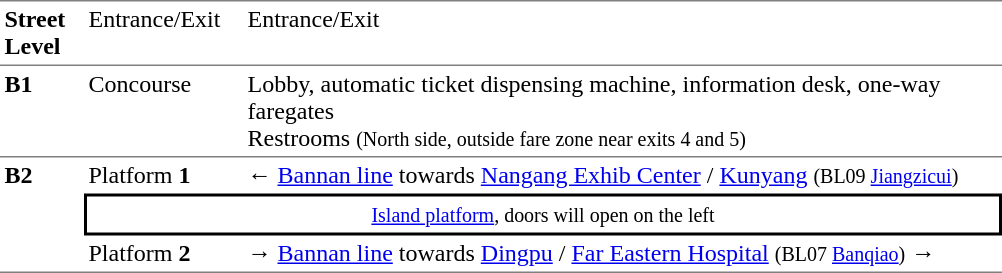<table table border=0 cellspacing=0 cellpadding=3>
<tr>
<td style="border-top:solid 1px gray;border-bottom:solid 1px gray;" width=50 valign=top><strong>Street Level</strong></td>
<td style="border-top:solid 1px gray;border-bottom:solid 1px gray;" width=100 valign=top>Entrance/Exit</td>
<td style="border-top:solid 1px gray;border-bottom:solid 1px gray;" width=500 valign=top>Entrance/Exit</td>
</tr>
<tr>
<td style="border-bottom:solid 1px gray;" width=50 valign=top><strong>B1</strong></td>
<td style="border-bottom:solid 1px gray;" width=100 valign=top>Concourse</td>
<td style="border-bottom:solid 1px gray;" width=500 valign=top>Lobby, automatic ticket dispensing machine, information desk, one-way faregates<br>Restrooms <small>(North side, outside fare zone near exits 4 and 5)</small></td>
</tr>
<tr>
<td style="border-bottom:solid 1px gray;" rowspan=3 valign=top><strong>B2</strong></td>
<td>Platform <span><strong>1</strong></span></td>
<td>←  <a href='#'>Bannan line</a> towards <a href='#'>Nangang Exhib Center</a> / <a href='#'>Kunyang</a> <small>(BL09 <a href='#'>Jiangzicui</a>)</small></td>
</tr>
<tr>
<td style="border-top:solid 2px black;border-right:solid 2px black;border-left:solid 2px black;border-bottom:solid 2px black;text-align:center;" colspan=2><small><a href='#'>Island platform</a>, doors will open on the left</small></td>
</tr>
<tr>
<td style="border-bottom:solid 1px gray;">Platform <span><strong>2</strong></span></td>
<td style="border-bottom:solid 1px gray;"><span>→</span>  <a href='#'>Bannan line</a> towards <a href='#'>Dingpu</a> / <a href='#'>Far Eastern Hospital</a> <small>(BL07 <a href='#'>Banqiao</a>)</small> →</td>
</tr>
</table>
